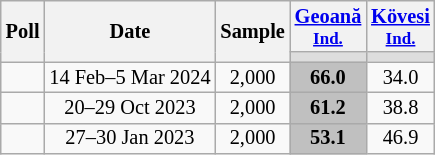<table class="wikitable sortable" style="text-align:center;font-size:85%;line-height:14px;">
<tr>
<th rowspan="2">Poll</th>
<th rowspan="2">Date</th>
<th rowspan="2" style="width:35px;">Sample</th>
<th class="unsortable" style="width:20px;"><a href='#'>Geoană</a><br><small><a href='#'>Ind.</a></small></th>
<th class="unsortable" style="width:20px;"><a href='#'>Kövesi</a><br><small><a href='#'>Ind.</a></small></th>
</tr>
<tr>
<th style="background:#DDDDDD; "></th>
<th style="background:#DDDDDD; "></th>
</tr>
<tr>
<td></td>
<td>14 Feb–5 Mar 2024</td>
<td>2,000</td>
<td style="background:#C0C0C0"><strong>66.0</strong></td>
<td>34.0</td>
</tr>
<tr>
<td></td>
<td>20–29 Oct 2023</td>
<td>2,000</td>
<td style="background:#C0C0C0"><strong>61.2</strong></td>
<td>38.8</td>
</tr>
<tr>
<td></td>
<td>27–30 Jan 2023</td>
<td>2,000</td>
<td style="background:#C0C0C0"><strong>53.1</strong></td>
<td>46.9</td>
</tr>
</table>
